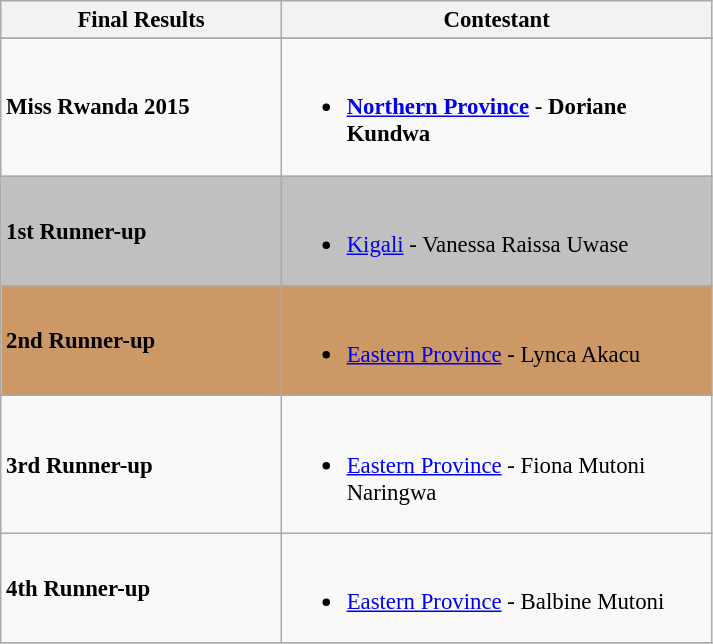<table class="wikitable sortable" style="font-size:95%;">
<tr>
<th width="180">Final Results</th>
<th width="280">Contestant</th>
</tr>
<tr>
</tr>
<tr -bgcolor=gold>
<td><strong>Miss Rwanda 2015</strong></td>
<td><br><ul><li><strong><a href='#'>Northern Province</a></strong> - <strong>Doriane Kundwa</strong></li></ul></td>
</tr>
<tr bgcolor=silver>
<td><strong>1st Runner-up</strong></td>
<td><br><ul><li><a href='#'>Kigali</a> - Vanessa Raissa Uwase</li></ul></td>
</tr>
<tr bgcolor=#cc9966>
<td><strong>2nd Runner-up</strong></td>
<td><br><ul><li><a href='#'>Eastern Province</a>  - Lynca Akacu</li></ul></td>
</tr>
<tr>
<td><strong>3rd Runner-up</strong></td>
<td><br><ul><li><a href='#'>Eastern Province</a> - Fiona Mutoni Naringwa</li></ul></td>
</tr>
<tr>
<td><strong>4th Runner-up</strong></td>
<td><br><ul><li><a href='#'>Eastern Province</a> - Balbine Mutoni</li></ul></td>
</tr>
<tr>
</tr>
</table>
